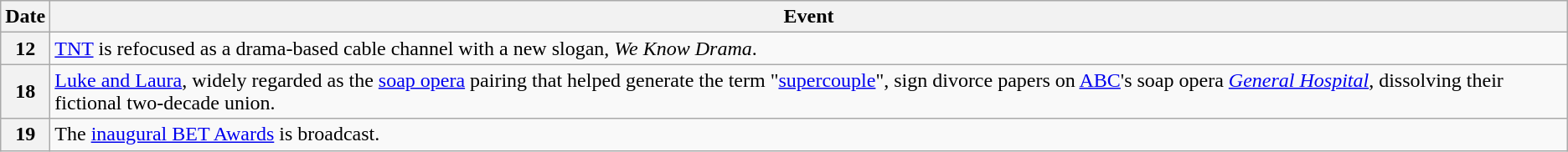<table class="wikitable">
<tr>
<th>Date</th>
<th>Event</th>
</tr>
<tr>
<th>12</th>
<td><a href='#'>TNT</a> is refocused as a drama-based cable channel with a new slogan, <em>We Know Drama</em>.</td>
</tr>
<tr>
<th>18</th>
<td><a href='#'>Luke and Laura</a>, widely regarded as the <a href='#'>soap opera</a> pairing that helped generate the term "<a href='#'>supercouple</a>", sign divorce papers on <a href='#'>ABC</a>'s soap opera <em><a href='#'>General Hospital</a></em>, dissolving their fictional two-decade union.</td>
</tr>
<tr>
<th>19</th>
<td>The <a href='#'>inaugural BET Awards</a> is broadcast.</td>
</tr>
</table>
